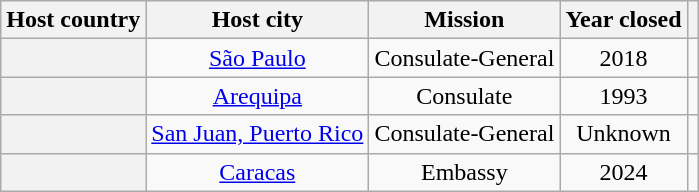<table class="wikitable plainrowheaders" style="text-align:center;">
<tr>
<th scope="col">Host country</th>
<th scope="col">Host city</th>
<th scope="col">Mission</th>
<th scope="col">Year closed</th>
<th scope="col"></th>
</tr>
<tr>
<th scope="row"></th>
<td><a href='#'>São Paulo</a></td>
<td>Consulate-General</td>
<td>2018</td>
<td></td>
</tr>
<tr>
<th scope="row"></th>
<td><a href='#'>Arequipa</a></td>
<td>Consulate</td>
<td>1993</td>
<td></td>
</tr>
<tr>
<th scope="row"></th>
<td><a href='#'>San Juan, Puerto Rico</a></td>
<td>Consulate-General</td>
<td>Unknown</td>
<td></td>
</tr>
<tr>
<th scope="row"></th>
<td><a href='#'>Caracas</a></td>
<td>Embassy</td>
<td>2024</td>
<td></td>
</tr>
</table>
